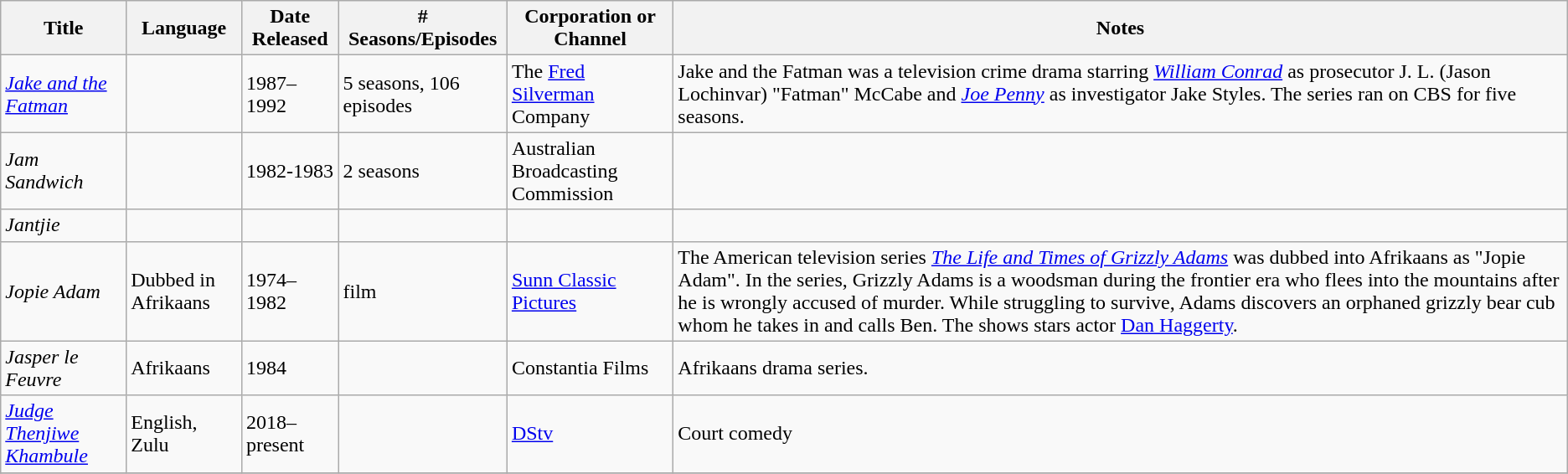<table class="wikitable sortable">
<tr>
<th>Title</th>
<th>Language</th>
<th>Date Released</th>
<th># Seasons/Episodes</th>
<th>Corporation or Channel</th>
<th>Notes</th>
</tr>
<tr>
<td><em><a href='#'>Jake and the Fatman</a></em></td>
<td></td>
<td>1987–1992</td>
<td>5 seasons, 106 episodes</td>
<td>The <a href='#'>Fred Silverman</a> Company</td>
<td>Jake and the Fatman was a television crime drama starring <em><a href='#'>William Conrad</a></em> as prosecutor J. L. (Jason Lochinvar) "Fatman" McCabe and <em><a href='#'>Joe Penny</a></em> as investigator Jake Styles. The series ran on CBS for five seasons.</td>
</tr>
<tr>
<td><em>Jam Sandwich</em></td>
<td></td>
<td>1982-1983</td>
<td>2 seasons</td>
<td>Australian Broadcasting Commission</td>
<td></td>
</tr>
<tr>
<td><em>Jantjie</em></td>
<td></td>
<td></td>
<td></td>
<td></td>
<td></td>
</tr>
<tr>
<td><em>Jopie Adam</em></td>
<td>Dubbed in Afrikaans</td>
<td>1974–1982</td>
<td>film</td>
<td><a href='#'>Sunn Classic Pictures</a></td>
<td>The American television series <em><a href='#'>The Life and Times of Grizzly Adams</a></em> was dubbed into Afrikaans as "Jopie Adam". In the series, Grizzly Adams is a woodsman during the frontier era who flees into the mountains after he is wrongly accused of murder. While struggling to survive, Adams discovers an orphaned grizzly bear cub whom he takes in and calls Ben. The shows stars actor <a href='#'>Dan Haggerty</a>.</td>
</tr>
<tr>
<td><em>Jasper le Feuvre</em></td>
<td>Afrikaans</td>
<td>1984</td>
<td></td>
<td>Constantia Films</td>
<td>Afrikaans drama series.</td>
</tr>
<tr>
<td><em><a href='#'>Judge Thenjiwe Khambule</a></em></td>
<td>English, Zulu</td>
<td>2018–present</td>
<td></td>
<td><a href='#'>DStv</a></td>
<td>Court comedy</td>
</tr>
<tr>
</tr>
</table>
